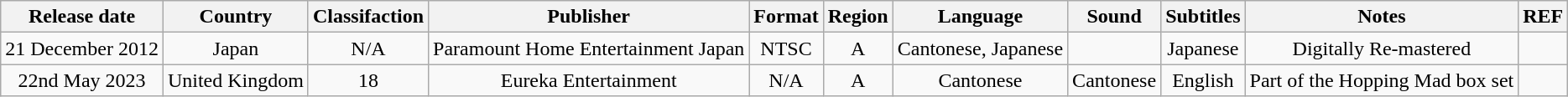<table class="wikitable">
<tr>
<th>Release date<br></th>
<th>Country<br></th>
<th>Classifaction<br></th>
<th>Publisher <br></th>
<th>Format <br></th>
<th>Region <br></th>
<th>Language<br></th>
<th>Sound <br></th>
<th>Subtitles <br></th>
<th>Notes<br></th>
<th>REF</th>
</tr>
<tr style="text-align:center;">
<td>21 December 2012</td>
<td>Japan</td>
<td>N/A</td>
<td>Paramount Home Entertainment Japan</td>
<td>NTSC</td>
<td>A</td>
<td>Cantonese, Japanese</td>
<td></td>
<td>Japanese</td>
<td>Digitally Re-mastered</td>
<td></td>
</tr>
<tr style="text-align:center;">
<td>22nd May 2023</td>
<td>United Kingdom</td>
<td>18</td>
<td>Eureka Entertainment</td>
<td>N/A</td>
<td>A</td>
<td>Cantonese</td>
<td>Cantonese</td>
<td>English</td>
<td>Part of the Hopping Mad box set</td>
<td></td>
</tr>
</table>
